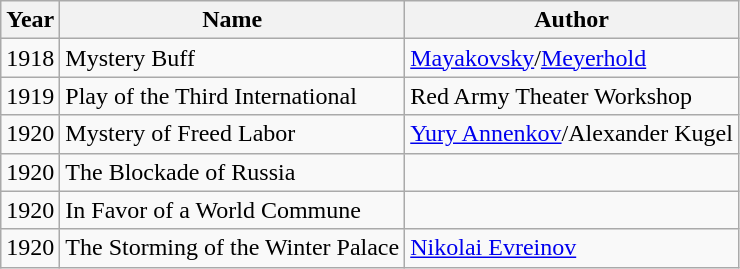<table class="wikitable">
<tr>
<th>Year</th>
<th>Name</th>
<th>Author</th>
</tr>
<tr>
<td>1918</td>
<td>Mystery Buff</td>
<td><a href='#'>Mayakovsky</a>/<a href='#'>Meyerhold</a></td>
</tr>
<tr>
<td>1919</td>
<td>Play of the Third International</td>
<td>Red Army Theater Workshop</td>
</tr>
<tr>
<td>1920</td>
<td>Mystery of Freed Labor</td>
<td><a href='#'>Yury Annenkov</a>/Alexander Kugel</td>
</tr>
<tr>
<td>1920</td>
<td>The Blockade of Russia</td>
<td></td>
</tr>
<tr>
<td>1920</td>
<td>In Favor of a World Commune</td>
<td></td>
</tr>
<tr>
<td>1920</td>
<td>The Storming of the Winter Palace</td>
<td><a href='#'>Nikolai Evreinov</a></td>
</tr>
</table>
